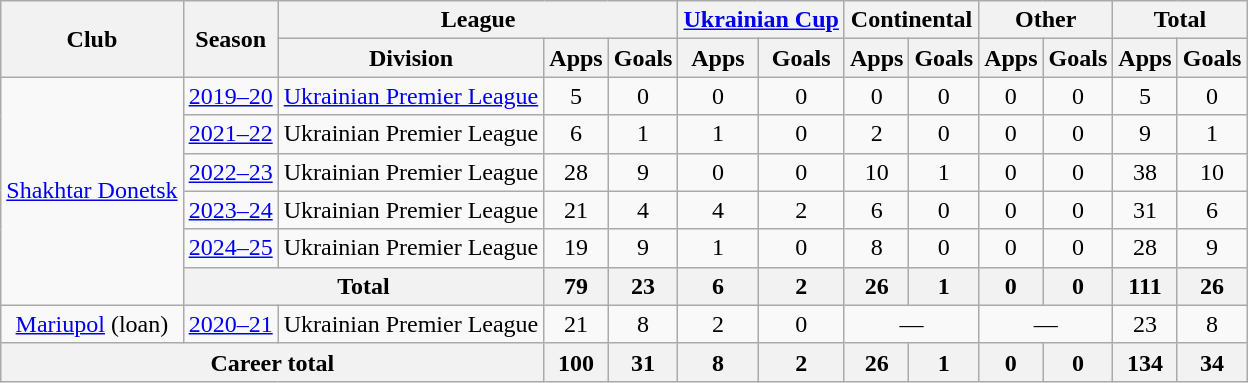<table class="wikitable" style="text-align:center">
<tr>
<th rowspan="2">Club</th>
<th rowspan="2">Season</th>
<th colspan="3">League</th>
<th colspan="2"><a href='#'>Ukrainian Cup</a></th>
<th colspan="2">Continental</th>
<th colspan="2">Other</th>
<th colspan="2">Total</th>
</tr>
<tr>
<th>Division</th>
<th>Apps</th>
<th>Goals</th>
<th>Apps</th>
<th>Goals</th>
<th>Apps</th>
<th>Goals</th>
<th>Apps</th>
<th>Goals</th>
<th>Apps</th>
<th>Goals</th>
</tr>
<tr>
<td rowspan="6"><a href='#'>Shakhtar Donetsk</a></td>
<td><a href='#'>2019–20</a></td>
<td><a href='#'>Ukrainian Premier League</a></td>
<td>5</td>
<td>0</td>
<td>0</td>
<td>0</td>
<td>0</td>
<td>0</td>
<td>0</td>
<td>0</td>
<td>5</td>
<td>0</td>
</tr>
<tr>
<td><a href='#'>2021–22</a></td>
<td>Ukrainian Premier League</td>
<td>6</td>
<td>1</td>
<td>1</td>
<td>0</td>
<td>2</td>
<td>0</td>
<td>0</td>
<td>0</td>
<td>9</td>
<td>1</td>
</tr>
<tr>
<td><a href='#'>2022–23</a></td>
<td>Ukrainian Premier League</td>
<td>28</td>
<td>9</td>
<td>0</td>
<td>0</td>
<td>10</td>
<td>1</td>
<td>0</td>
<td>0</td>
<td>38</td>
<td>10</td>
</tr>
<tr>
<td><a href='#'>2023–24</a></td>
<td>Ukrainian Premier League</td>
<td>21</td>
<td>4</td>
<td>4</td>
<td>2</td>
<td>6</td>
<td>0</td>
<td>0</td>
<td>0</td>
<td>31</td>
<td>6</td>
</tr>
<tr>
<td><a href='#'>2024–25</a></td>
<td>Ukrainian Premier League</td>
<td>19</td>
<td>9</td>
<td>1</td>
<td>0</td>
<td>8</td>
<td>0</td>
<td>0</td>
<td>0</td>
<td>28</td>
<td>9</td>
</tr>
<tr>
<th colspan="2">Total</th>
<th>79</th>
<th>23</th>
<th>6</th>
<th>2</th>
<th>26</th>
<th>1</th>
<th>0</th>
<th>0</th>
<th>111</th>
<th>26</th>
</tr>
<tr>
<td><a href='#'>Mariupol</a> (loan)</td>
<td><a href='#'>2020–21</a></td>
<td>Ukrainian Premier League</td>
<td>21</td>
<td>8</td>
<td>2</td>
<td>0</td>
<td colspan="2">—</td>
<td colspan="2">—</td>
<td>23</td>
<td>8</td>
</tr>
<tr>
<th colspan="3">Career total</th>
<th>100</th>
<th>31</th>
<th>8</th>
<th>2</th>
<th>26</th>
<th>1</th>
<th>0</th>
<th>0</th>
<th>134</th>
<th>34</th>
</tr>
</table>
